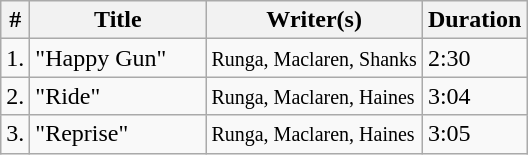<table class="wikitable">
<tr>
<th>#</th>
<th width="110">Title</th>
<th>Writer(s)</th>
<th>Duration</th>
</tr>
<tr>
<td>1.</td>
<td>"Happy Gun"</td>
<td><small>Runga, Maclaren, Shanks</small></td>
<td>2:30</td>
</tr>
<tr>
<td>2.</td>
<td>"Ride"</td>
<td><small>Runga, Maclaren, Haines</small></td>
<td>3:04</td>
</tr>
<tr>
<td>3.</td>
<td>"Reprise"</td>
<td><small>Runga, Maclaren, Haines</small></td>
<td>3:05</td>
</tr>
</table>
